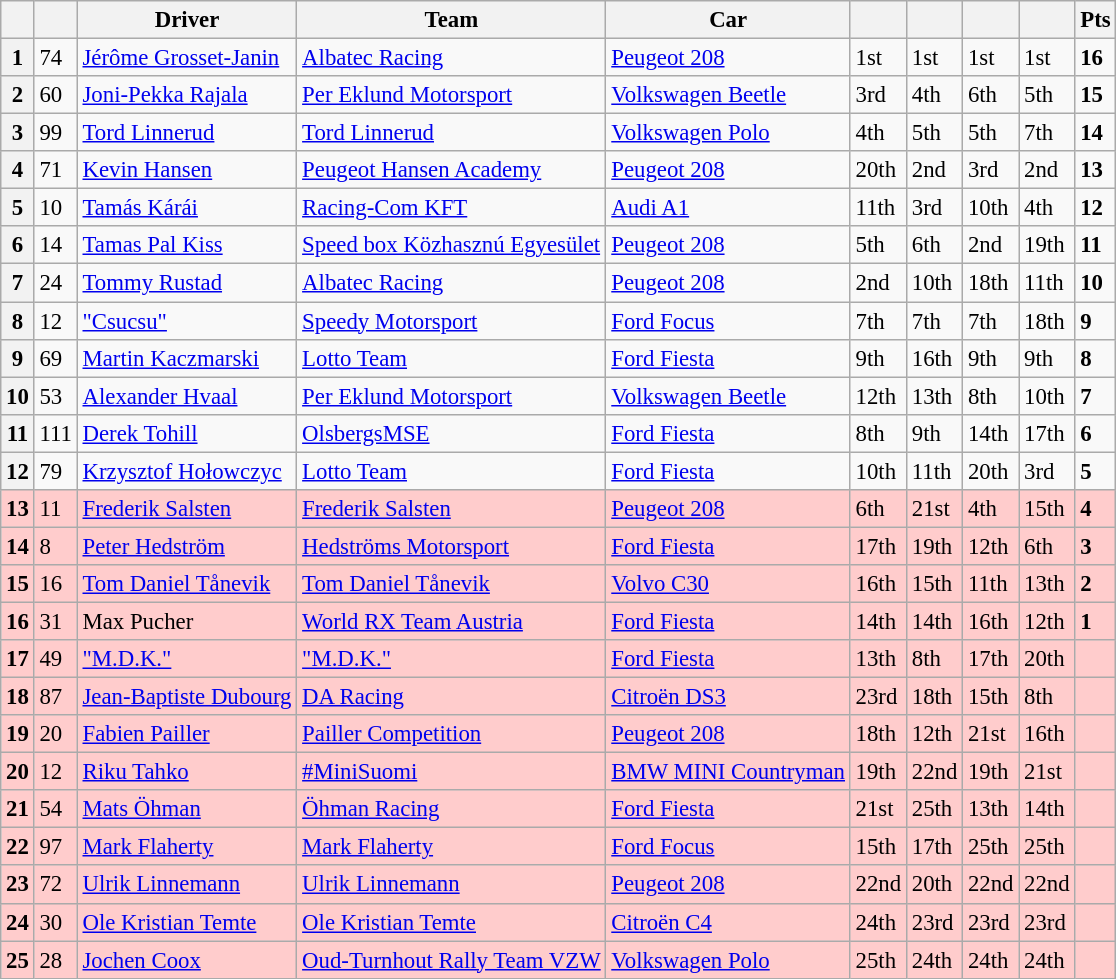<table class=wikitable style="font-size:95%">
<tr>
<th></th>
<th></th>
<th>Driver</th>
<th>Team</th>
<th>Car</th>
<th></th>
<th></th>
<th></th>
<th></th>
<th>Pts</th>
</tr>
<tr>
<th>1</th>
<td>74</td>
<td> <a href='#'>Jérôme Grosset-Janin</a></td>
<td><a href='#'>Albatec Racing</a></td>
<td><a href='#'>Peugeot 208</a></td>
<td>1st</td>
<td>1st</td>
<td>1st</td>
<td>1st</td>
<td><strong>16</strong></td>
</tr>
<tr>
<th>2</th>
<td>60</td>
<td> <a href='#'>Joni-Pekka Rajala</a></td>
<td><a href='#'>Per Eklund Motorsport</a></td>
<td><a href='#'>Volkswagen Beetle</a></td>
<td>3rd</td>
<td>4th</td>
<td>6th</td>
<td>5th</td>
<td><strong>15</strong></td>
</tr>
<tr>
<th>3</th>
<td>99</td>
<td> <a href='#'>Tord Linnerud</a></td>
<td><a href='#'>Tord Linnerud</a></td>
<td><a href='#'>Volkswagen Polo</a></td>
<td>4th</td>
<td>5th</td>
<td>5th</td>
<td>7th</td>
<td><strong>14</strong></td>
</tr>
<tr>
<th>4</th>
<td>71</td>
<td> <a href='#'>Kevin Hansen</a></td>
<td><a href='#'>Peugeot Hansen Academy</a></td>
<td><a href='#'>Peugeot 208</a></td>
<td>20th</td>
<td>2nd</td>
<td>3rd</td>
<td>2nd</td>
<td><strong>13</strong></td>
</tr>
<tr>
<th>5</th>
<td>10</td>
<td> <a href='#'>Tamás Kárái</a></td>
<td><a href='#'>Racing-Com KFT</a></td>
<td><a href='#'>Audi A1</a></td>
<td>11th</td>
<td>3rd</td>
<td>10th</td>
<td>4th</td>
<td><strong>12</strong></td>
</tr>
<tr>
<th>6</th>
<td>14</td>
<td> <a href='#'>Tamas Pal Kiss</a></td>
<td><a href='#'>Speed box Közhasznú Egyesület</a></td>
<td><a href='#'>Peugeot 208</a></td>
<td>5th</td>
<td>6th</td>
<td>2nd</td>
<td>19th</td>
<td><strong>11</strong></td>
</tr>
<tr>
<th>7</th>
<td>24</td>
<td> <a href='#'>Tommy Rustad</a></td>
<td><a href='#'>Albatec Racing</a></td>
<td><a href='#'>Peugeot 208</a></td>
<td>2nd</td>
<td>10th</td>
<td>18th</td>
<td>11th</td>
<td><strong>10</strong></td>
</tr>
<tr>
<th>8</th>
<td>12</td>
<td> <a href='#'>"Csucsu"</a></td>
<td><a href='#'>Speedy Motorsport</a></td>
<td><a href='#'>Ford Focus</a></td>
<td>7th</td>
<td>7th</td>
<td>7th</td>
<td>18th</td>
<td><strong>9</strong></td>
</tr>
<tr>
<th>9</th>
<td>69</td>
<td> <a href='#'>Martin Kaczmarski</a></td>
<td><a href='#'>Lotto Team</a></td>
<td><a href='#'>Ford Fiesta</a></td>
<td>9th</td>
<td>16th</td>
<td>9th</td>
<td>9th</td>
<td><strong>8</strong></td>
</tr>
<tr>
<th>10</th>
<td>53</td>
<td> <a href='#'>Alexander Hvaal</a></td>
<td><a href='#'>Per Eklund Motorsport</a></td>
<td><a href='#'>Volkswagen Beetle</a></td>
<td>12th</td>
<td>13th</td>
<td>8th</td>
<td>10th</td>
<td><strong>7</strong></td>
</tr>
<tr>
<th>11</th>
<td>111</td>
<td> <a href='#'>Derek Tohill</a></td>
<td><a href='#'>OlsbergsMSE</a></td>
<td><a href='#'>Ford Fiesta</a></td>
<td>8th</td>
<td>9th</td>
<td>14th</td>
<td>17th</td>
<td><strong>6</strong></td>
</tr>
<tr>
<th>12</th>
<td>79</td>
<td> <a href='#'>Krzysztof Hołowczyc</a></td>
<td><a href='#'>Lotto Team</a></td>
<td><a href='#'>Ford Fiesta</a></td>
<td>10th</td>
<td>11th</td>
<td>20th</td>
<td>3rd</td>
<td><strong>5</strong></td>
</tr>
<tr>
<th style="background:#ffcccc;">13</th>
<td style="background:#ffcccc;">11</td>
<td style="background:#ffcccc;"> <a href='#'>Frederik Salsten</a></td>
<td style="background:#ffcccc;"><a href='#'>Frederik Salsten</a></td>
<td style="background:#ffcccc;"><a href='#'>Peugeot 208</a></td>
<td style="background:#ffcccc;">6th</td>
<td style="background:#ffcccc;">21st</td>
<td style="background:#ffcccc;">4th</td>
<td style="background:#ffcccc;">15th</td>
<td style="background:#ffcccc;"><strong>4</strong></td>
</tr>
<tr>
<th style="background:#ffcccc;">14</th>
<td style="background:#ffcccc;">8</td>
<td style="background:#ffcccc;"> <a href='#'>Peter Hedström</a></td>
<td style="background:#ffcccc;"><a href='#'>Hedströms Motorsport</a></td>
<td style="background:#ffcccc;"><a href='#'>Ford Fiesta</a></td>
<td style="background:#ffcccc;">17th</td>
<td style="background:#ffcccc;">19th</td>
<td style="background:#ffcccc;">12th</td>
<td style="background:#ffcccc;">6th</td>
<td style="background:#ffcccc;"><strong>3</strong></td>
</tr>
<tr>
<th style="background:#ffcccc;">15</th>
<td style="background:#ffcccc;">16</td>
<td style="background:#ffcccc;"> <a href='#'>Tom Daniel Tånevik</a></td>
<td style="background:#ffcccc;"><a href='#'>Tom Daniel Tånevik</a></td>
<td style="background:#ffcccc;"><a href='#'>Volvo C30</a></td>
<td style="background:#ffcccc;">16th</td>
<td style="background:#ffcccc;">15th</td>
<td style="background:#ffcccc;">11th</td>
<td style="background:#ffcccc;">13th</td>
<td style="background:#ffcccc;"><strong>2</strong></td>
</tr>
<tr>
<th style="background:#ffcccc;">16</th>
<td style="background:#ffcccc;">31</td>
<td style="background:#ffcccc;"> Max Pucher</td>
<td style="background:#ffcccc;"><a href='#'>World RX Team Austria</a></td>
<td style="background:#ffcccc;"><a href='#'>Ford Fiesta</a></td>
<td style="background:#ffcccc;">14th</td>
<td style="background:#ffcccc;">14th</td>
<td style="background:#ffcccc;">16th</td>
<td style="background:#ffcccc;">12th</td>
<td style="background:#ffcccc;"><strong>1</strong></td>
</tr>
<tr>
<th style="background:#ffcccc;">17</th>
<td style="background:#ffcccc;">49</td>
<td style="background:#ffcccc;"> <a href='#'>"M.D.K."</a></td>
<td style="background:#ffcccc;"><a href='#'>"M.D.K."</a></td>
<td style="background:#ffcccc;"><a href='#'>Ford Fiesta</a></td>
<td style="background:#ffcccc;">13th</td>
<td style="background:#ffcccc;">8th</td>
<td style="background:#ffcccc;">17th</td>
<td style="background:#ffcccc;">20th</td>
<td style="background:#ffcccc;"></td>
</tr>
<tr>
<th style="background:#ffcccc;">18</th>
<td style="background:#ffcccc;">87</td>
<td style="background:#ffcccc;"> <a href='#'>Jean-Baptiste Dubourg</a></td>
<td style="background:#ffcccc;"><a href='#'>DA Racing</a></td>
<td style="background:#ffcccc;"><a href='#'>Citroën DS3</a></td>
<td style="background:#ffcccc;">23rd</td>
<td style="background:#ffcccc;">18th</td>
<td style="background:#ffcccc;">15th</td>
<td style="background:#ffcccc;">8th</td>
<td style="background:#ffcccc;"></td>
</tr>
<tr>
<th style="background:#ffcccc;">19</th>
<td style="background:#ffcccc;">20</td>
<td style="background:#ffcccc;"> <a href='#'>Fabien Pailler</a></td>
<td style="background:#ffcccc;"><a href='#'>Pailler Competition</a></td>
<td style="background:#ffcccc;"><a href='#'>Peugeot 208</a></td>
<td style="background:#ffcccc;">18th</td>
<td style="background:#ffcccc;">12th</td>
<td style="background:#ffcccc;">21st</td>
<td style="background:#ffcccc;">16th</td>
<td style="background:#ffcccc;"></td>
</tr>
<tr>
<th style="background:#ffcccc;">20</th>
<td style="background:#ffcccc;">12</td>
<td style="background:#ffcccc;"> <a href='#'>Riku Tahko</a></td>
<td style="background:#ffcccc;"><a href='#'>#MiniSuomi</a></td>
<td style="background:#ffcccc;"><a href='#'>BMW MINI Countryman</a></td>
<td style="background:#ffcccc;">19th</td>
<td style="background:#ffcccc;">22nd</td>
<td style="background:#ffcccc;">19th</td>
<td style="background:#ffcccc;">21st</td>
<td style="background:#ffcccc;"></td>
</tr>
<tr>
<th style="background:#ffcccc;">21</th>
<td style="background:#ffcccc;">54</td>
<td style="background:#ffcccc;"> <a href='#'>Mats Öhman</a></td>
<td style="background:#ffcccc;"><a href='#'>Öhman Racing</a></td>
<td style="background:#ffcccc;"><a href='#'>Ford Fiesta</a></td>
<td style="background:#ffcccc;">21st</td>
<td style="background:#ffcccc;">25th</td>
<td style="background:#ffcccc;">13th</td>
<td style="background:#ffcccc;">14th</td>
<td style="background:#ffcccc;"></td>
</tr>
<tr>
<th style="background:#ffcccc;">22</th>
<td style="background:#ffcccc;">97</td>
<td style="background:#ffcccc;"> <a href='#'>Mark Flaherty</a></td>
<td style="background:#ffcccc;"><a href='#'>Mark Flaherty</a></td>
<td style="background:#ffcccc;"><a href='#'>Ford Focus</a></td>
<td style="background:#ffcccc;">15th</td>
<td style="background:#ffcccc;">17th</td>
<td style="background:#ffcccc;">25th</td>
<td style="background:#ffcccc;">25th</td>
<td style="background:#ffcccc;"></td>
</tr>
<tr>
<th style="background:#ffcccc;">23</th>
<td style="background:#ffcccc;">72</td>
<td style="background:#ffcccc;"> <a href='#'>Ulrik Linnemann</a></td>
<td style="background:#ffcccc;"><a href='#'>Ulrik Linnemann</a></td>
<td style="background:#ffcccc;"><a href='#'>Peugeot 208</a></td>
<td style="background:#ffcccc;">22nd</td>
<td style="background:#ffcccc;">20th</td>
<td style="background:#ffcccc;">22nd</td>
<td style="background:#ffcccc;">22nd</td>
<td style="background:#ffcccc;"></td>
</tr>
<tr>
<th style="background:#ffcccc;">24</th>
<td style="background:#ffcccc;">30</td>
<td style="background:#ffcccc;"> <a href='#'>Ole Kristian Temte</a></td>
<td style="background:#ffcccc;"><a href='#'>Ole Kristian Temte</a></td>
<td style="background:#ffcccc;"><a href='#'>Citroën C4</a></td>
<td style="background:#ffcccc;">24th</td>
<td style="background:#ffcccc;">23rd</td>
<td style="background:#ffcccc;">23rd</td>
<td style="background:#ffcccc;">23rd</td>
<td style="background:#ffcccc;"></td>
</tr>
<tr>
<th style="background:#ffcccc;">25</th>
<td style="background:#ffcccc;">28</td>
<td style="background:#ffcccc;"> <a href='#'>Jochen Coox</a></td>
<td style="background:#ffcccc;"><a href='#'>Oud-Turnhout Rally Team VZW</a></td>
<td style="background:#ffcccc;"><a href='#'>Volkswagen Polo</a></td>
<td style="background:#ffcccc;">25th</td>
<td style="background:#ffcccc;">24th</td>
<td style="background:#ffcccc;">24th</td>
<td style="background:#ffcccc;">24th</td>
<td style="background:#ffcccc;"></td>
</tr>
</table>
